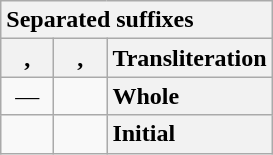<table class="wikitable" style="text-align: center; display: inline-table;">
<tr>
<th colspan="3" style="text-align: left">Separated suffixes</th>
</tr>
<tr>
<th style="min-width: 1.75em">, </th>
<th style="min-width: 1.75em">, </th>
<th style="text-align: left">Transliteration</th>
</tr>
<tr>
<td>—</td>
<td></td>
<th style="text-align: left">Whole</th>
</tr>
<tr>
<td></td>
<td></td>
<th style="text-align: left">Initial</th>
</tr>
</table>
